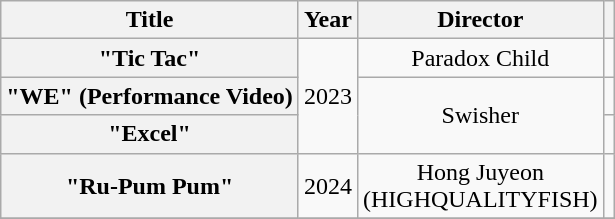<table class="wikitable plainrowheaders" style="text-align:center; table-layout:fixed; margin-right:0">
<tr>
<th>Title</th>
<th>Year</th>
<th>Director</th>
<th></th>
</tr>
<tr>
<th scope="row">"Tic Tac"</th>
<td rowspan="3">2023</td>
<td>Paradox Child</td>
<td></td>
</tr>
<tr>
<th scope="row">"WE" (Performance Video)</th>
<td rowspan="2">Swisher</td>
<td></td>
</tr>
<tr>
<th scope="row">"Excel"</th>
<td></td>
</tr>
<tr>
<th scope="row">"Ru-Pum Pum"</th>
<td>2024</td>
<td>Hong Juyeon<br>(HIGHQUALITYFISH)</td>
<td></td>
</tr>
<tr>
</tr>
</table>
